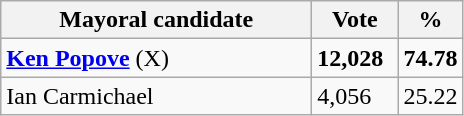<table class="wikitable">
<tr>
<th width="200px">Mayoral candidate</th>
<th width="50px">Vote</th>
<th width="30px">%</th>
</tr>
<tr>
<td><strong><a href='#'>Ken Popove</a></strong> (X) </td>
<td><strong>12,028</strong></td>
<td><strong>74.78</strong></td>
</tr>
<tr>
<td>Ian Carmichael</td>
<td>4,056</td>
<td>25.22</td>
</tr>
</table>
